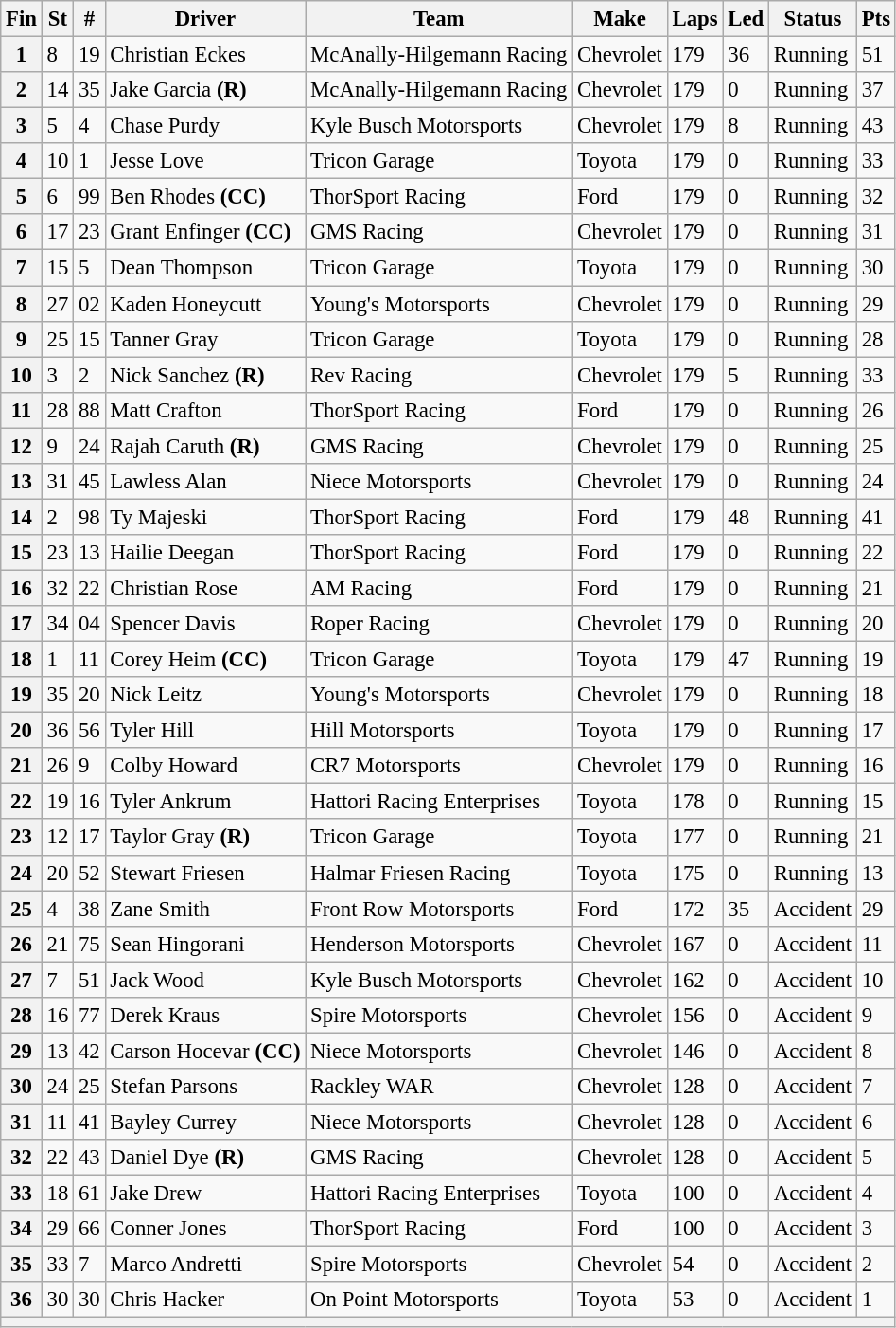<table class="wikitable" style="font-size:95%">
<tr>
<th>Fin</th>
<th>St</th>
<th>#</th>
<th>Driver</th>
<th>Team</th>
<th>Make</th>
<th>Laps</th>
<th>Led</th>
<th>Status</th>
<th>Pts</th>
</tr>
<tr>
<th>1</th>
<td>8</td>
<td>19</td>
<td>Christian Eckes</td>
<td>McAnally-Hilgemann Racing</td>
<td>Chevrolet</td>
<td>179</td>
<td>36</td>
<td>Running</td>
<td>51</td>
</tr>
<tr>
<th>2</th>
<td>14</td>
<td>35</td>
<td>Jake Garcia <strong>(R)</strong></td>
<td>McAnally-Hilgemann Racing</td>
<td>Chevrolet</td>
<td>179</td>
<td>0</td>
<td>Running</td>
<td>37</td>
</tr>
<tr>
<th>3</th>
<td>5</td>
<td>4</td>
<td>Chase Purdy</td>
<td>Kyle Busch Motorsports</td>
<td>Chevrolet</td>
<td>179</td>
<td>8</td>
<td>Running</td>
<td>43</td>
</tr>
<tr>
<th>4</th>
<td>10</td>
<td>1</td>
<td>Jesse Love</td>
<td>Tricon Garage</td>
<td>Toyota</td>
<td>179</td>
<td>0</td>
<td>Running</td>
<td>33</td>
</tr>
<tr>
<th>5</th>
<td>6</td>
<td>99</td>
<td>Ben Rhodes <strong>(CC)</strong></td>
<td>ThorSport Racing</td>
<td>Ford</td>
<td>179</td>
<td>0</td>
<td>Running</td>
<td>32</td>
</tr>
<tr>
<th>6</th>
<td>17</td>
<td>23</td>
<td>Grant Enfinger <strong>(CC)</strong></td>
<td>GMS Racing</td>
<td>Chevrolet</td>
<td>179</td>
<td>0</td>
<td>Running</td>
<td>31</td>
</tr>
<tr>
<th>7</th>
<td>15</td>
<td>5</td>
<td>Dean Thompson</td>
<td>Tricon Garage</td>
<td>Toyota</td>
<td>179</td>
<td>0</td>
<td>Running</td>
<td>30</td>
</tr>
<tr>
<th>8</th>
<td>27</td>
<td>02</td>
<td>Kaden Honeycutt</td>
<td>Young's Motorsports</td>
<td>Chevrolet</td>
<td>179</td>
<td>0</td>
<td>Running</td>
<td>29</td>
</tr>
<tr>
<th>9</th>
<td>25</td>
<td>15</td>
<td>Tanner Gray</td>
<td>Tricon Garage</td>
<td>Toyota</td>
<td>179</td>
<td>0</td>
<td>Running</td>
<td>28</td>
</tr>
<tr>
<th>10</th>
<td>3</td>
<td>2</td>
<td>Nick Sanchez <strong>(R)</strong></td>
<td>Rev Racing</td>
<td>Chevrolet</td>
<td>179</td>
<td>5</td>
<td>Running</td>
<td>33</td>
</tr>
<tr>
<th>11</th>
<td>28</td>
<td>88</td>
<td>Matt Crafton</td>
<td>ThorSport Racing</td>
<td>Ford</td>
<td>179</td>
<td>0</td>
<td>Running</td>
<td>26</td>
</tr>
<tr>
<th>12</th>
<td>9</td>
<td>24</td>
<td>Rajah Caruth <strong>(R)</strong></td>
<td>GMS Racing</td>
<td>Chevrolet</td>
<td>179</td>
<td>0</td>
<td>Running</td>
<td>25</td>
</tr>
<tr>
<th>13</th>
<td>31</td>
<td>45</td>
<td>Lawless Alan</td>
<td>Niece Motorsports</td>
<td>Chevrolet</td>
<td>179</td>
<td>0</td>
<td>Running</td>
<td>24</td>
</tr>
<tr>
<th>14</th>
<td>2</td>
<td>98</td>
<td>Ty Majeski</td>
<td>ThorSport Racing</td>
<td>Ford</td>
<td>179</td>
<td>48</td>
<td>Running</td>
<td>41</td>
</tr>
<tr>
<th>15</th>
<td>23</td>
<td>13</td>
<td>Hailie Deegan</td>
<td>ThorSport Racing</td>
<td>Ford</td>
<td>179</td>
<td>0</td>
<td>Running</td>
<td>22</td>
</tr>
<tr>
<th>16</th>
<td>32</td>
<td>22</td>
<td>Christian Rose</td>
<td>AM Racing</td>
<td>Ford</td>
<td>179</td>
<td>0</td>
<td>Running</td>
<td>21</td>
</tr>
<tr>
<th>17</th>
<td>34</td>
<td>04</td>
<td>Spencer Davis</td>
<td>Roper Racing</td>
<td>Chevrolet</td>
<td>179</td>
<td>0</td>
<td>Running</td>
<td>20</td>
</tr>
<tr>
<th>18</th>
<td>1</td>
<td>11</td>
<td>Corey Heim <strong>(CC)</strong></td>
<td>Tricon Garage</td>
<td>Toyota</td>
<td>179</td>
<td>47</td>
<td>Running</td>
<td>19</td>
</tr>
<tr>
<th>19</th>
<td>35</td>
<td>20</td>
<td>Nick Leitz</td>
<td>Young's Motorsports</td>
<td>Chevrolet</td>
<td>179</td>
<td>0</td>
<td>Running</td>
<td>18</td>
</tr>
<tr>
<th>20</th>
<td>36</td>
<td>56</td>
<td>Tyler Hill</td>
<td>Hill Motorsports</td>
<td>Toyota</td>
<td>179</td>
<td>0</td>
<td>Running</td>
<td>17</td>
</tr>
<tr>
<th>21</th>
<td>26</td>
<td>9</td>
<td>Colby Howard</td>
<td>CR7 Motorsports</td>
<td>Chevrolet</td>
<td>179</td>
<td>0</td>
<td>Running</td>
<td>16</td>
</tr>
<tr>
<th>22</th>
<td>19</td>
<td>16</td>
<td>Tyler Ankrum</td>
<td>Hattori Racing Enterprises</td>
<td>Toyota</td>
<td>178</td>
<td>0</td>
<td>Running</td>
<td>15</td>
</tr>
<tr>
<th>23</th>
<td>12</td>
<td>17</td>
<td>Taylor Gray <strong>(R)</strong></td>
<td>Tricon Garage</td>
<td>Toyota</td>
<td>177</td>
<td>0</td>
<td>Running</td>
<td>21</td>
</tr>
<tr>
<th>24</th>
<td>20</td>
<td>52</td>
<td>Stewart Friesen</td>
<td>Halmar Friesen Racing</td>
<td>Toyota</td>
<td>175</td>
<td>0</td>
<td>Running</td>
<td>13</td>
</tr>
<tr>
<th>25</th>
<td>4</td>
<td>38</td>
<td>Zane Smith</td>
<td>Front Row Motorsports</td>
<td>Ford</td>
<td>172</td>
<td>35</td>
<td>Accident</td>
<td>29</td>
</tr>
<tr>
<th>26</th>
<td>21</td>
<td>75</td>
<td>Sean Hingorani</td>
<td>Henderson Motorsports</td>
<td>Chevrolet</td>
<td>167</td>
<td>0</td>
<td>Accident</td>
<td>11</td>
</tr>
<tr>
<th>27</th>
<td>7</td>
<td>51</td>
<td>Jack Wood</td>
<td>Kyle Busch Motorsports</td>
<td>Chevrolet</td>
<td>162</td>
<td>0</td>
<td>Accident</td>
<td>10</td>
</tr>
<tr>
<th>28</th>
<td>16</td>
<td>77</td>
<td>Derek Kraus</td>
<td>Spire Motorsports</td>
<td>Chevrolet</td>
<td>156</td>
<td>0</td>
<td>Accident</td>
<td>9</td>
</tr>
<tr>
<th>29</th>
<td>13</td>
<td>42</td>
<td>Carson Hocevar <strong>(CC)</strong></td>
<td>Niece Motorsports</td>
<td>Chevrolet</td>
<td>146</td>
<td>0</td>
<td>Accident</td>
<td>8</td>
</tr>
<tr>
<th>30</th>
<td>24</td>
<td>25</td>
<td>Stefan Parsons</td>
<td>Rackley WAR</td>
<td>Chevrolet</td>
<td>128</td>
<td>0</td>
<td>Accident</td>
<td>7</td>
</tr>
<tr>
<th>31</th>
<td>11</td>
<td>41</td>
<td>Bayley Currey</td>
<td>Niece Motorsports</td>
<td>Chevrolet</td>
<td>128</td>
<td>0</td>
<td>Accident</td>
<td>6</td>
</tr>
<tr>
<th>32</th>
<td>22</td>
<td>43</td>
<td>Daniel Dye <strong>(R)</strong></td>
<td>GMS Racing</td>
<td>Chevrolet</td>
<td>128</td>
<td>0</td>
<td>Accident</td>
<td>5</td>
</tr>
<tr>
<th>33</th>
<td>18</td>
<td>61</td>
<td>Jake Drew</td>
<td>Hattori Racing Enterprises</td>
<td>Toyota</td>
<td>100</td>
<td>0</td>
<td>Accident</td>
<td>4</td>
</tr>
<tr>
<th>34</th>
<td>29</td>
<td>66</td>
<td>Conner Jones</td>
<td>ThorSport Racing</td>
<td>Ford</td>
<td>100</td>
<td>0</td>
<td>Accident</td>
<td>3</td>
</tr>
<tr>
<th>35</th>
<td>33</td>
<td>7</td>
<td>Marco Andretti</td>
<td>Spire Motorsports</td>
<td>Chevrolet</td>
<td>54</td>
<td>0</td>
<td>Accident</td>
<td>2</td>
</tr>
<tr>
<th>36</th>
<td>30</td>
<td>30</td>
<td>Chris Hacker</td>
<td>On Point Motorsports</td>
<td>Toyota</td>
<td>53</td>
<td>0</td>
<td>Accident</td>
<td>1</td>
</tr>
<tr>
<th colspan="10"></th>
</tr>
</table>
